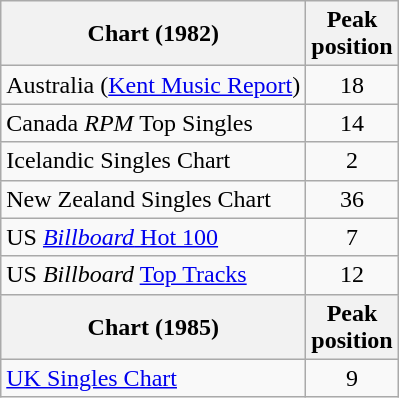<table class="wikitable sortable">
<tr>
<th>Chart (1982)</th>
<th>Peak<br>position</th>
</tr>
<tr>
<td>Australia (<a href='#'>Kent Music Report</a>)</td>
<td style="text-align:center;">18</td>
</tr>
<tr>
<td>Canada <em>RPM</em> Top Singles</td>
<td style="text-align:center;">14</td>
</tr>
<tr>
<td>Icelandic Singles Chart</td>
<td align="center">2</td>
</tr>
<tr>
<td>New Zealand Singles Chart</td>
<td style="text-align:center;">36</td>
</tr>
<tr>
<td>US <a href='#'><em>Billboard</em> Hot 100</a></td>
<td style="text-align:center;">7</td>
</tr>
<tr>
<td>US <em>Billboard</em> <a href='#'>Top Tracks</a></td>
<td style="text-align:center;">12</td>
</tr>
<tr>
<th>Chart (1985)</th>
<th>Peak<br>position</th>
</tr>
<tr>
<td><a href='#'>UK Singles Chart</a></td>
<td style="text-align:center;">9</td>
</tr>
</table>
